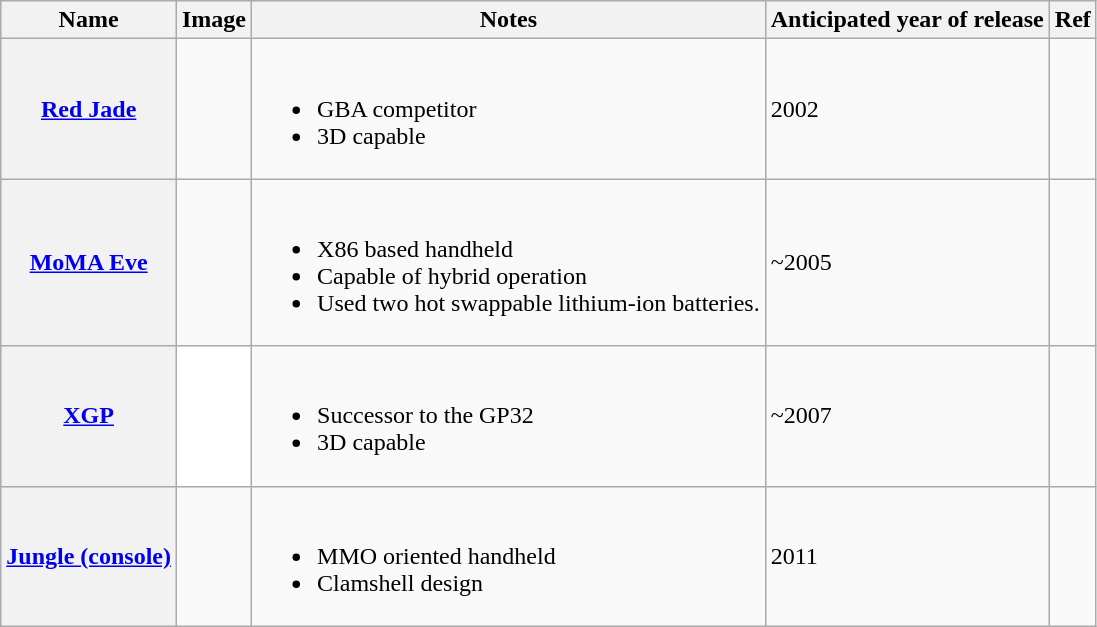<table class="wikitable" id="secondhandconcanceled">
<tr>
<th>Name</th>
<th>Image</th>
<th>Notes</th>
<th>Anticipated year of release</th>
<th>Ref</th>
</tr>
<tr>
<th scope="row"><a href='#'>Red Jade</a></th>
<td></td>
<td><br><ul><li>GBA competitor</li><li>3D capable</li></ul></td>
<td>2002</td>
<td></td>
</tr>
<tr>
<th scope="row"><a href='#'>MoMA Eve</a></th>
<td></td>
<td><br><ul><li>X86 based handheld</li><li>Capable of hybrid operation</li><li>Used two hot swappable lithium-ion batteries.</li></ul></td>
<td>~2005</td>
<td></td>
</tr>
<tr>
<th scope="row"><a href='#'>XGP</a></th>
<th style="background:white;"></th>
<td><br><ul><li>Successor to the GP32</li><li>3D capable</li></ul></td>
<td>~2007</td>
<td></td>
</tr>
<tr>
<th scope="row"><a href='#'>Jungle (console)</a></th>
<td></td>
<td><br><ul><li>MMO oriented handheld</li><li>Clamshell design</li></ul></td>
<td>2011</td>
<td></td>
</tr>
</table>
